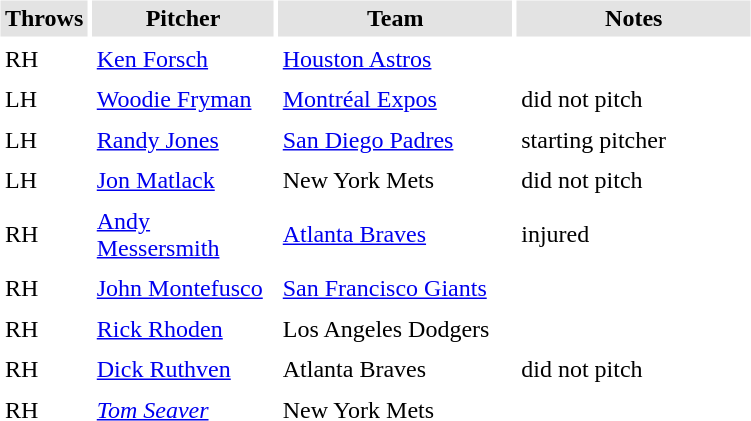<table border="0" cellspacing="3" cellpadding="3">
<tr style="background: #e3e3e3;">
<th width="50">Throws</th>
<th style="width:115px;">Pitcher</th>
<th style="width:150px;">Team</th>
<th style="width:150px;">Notes</th>
</tr>
<tr>
<td>RH</td>
<td><a href='#'>Ken Forsch</a></td>
<td><a href='#'>Houston Astros</a></td>
<td></td>
</tr>
<tr>
<td>LH</td>
<td><a href='#'>Woodie Fryman</a></td>
<td><a href='#'>Montréal Expos</a></td>
<td>did not pitch</td>
</tr>
<tr>
<td>LH</td>
<td><a href='#'>Randy Jones</a></td>
<td><a href='#'>San Diego Padres</a></td>
<td>starting pitcher</td>
</tr>
<tr>
<td>LH</td>
<td><a href='#'>Jon Matlack</a></td>
<td>New York Mets</td>
<td>did not pitch</td>
</tr>
<tr>
<td>RH</td>
<td><a href='#'>Andy Messersmith</a></td>
<td><a href='#'>Atlanta Braves</a></td>
<td>injured</td>
</tr>
<tr>
<td>RH</td>
<td><a href='#'>John Montefusco</a></td>
<td><a href='#'>San Francisco Giants</a></td>
<td></td>
</tr>
<tr>
<td>RH</td>
<td><a href='#'>Rick Rhoden</a></td>
<td>Los Angeles Dodgers</td>
<td></td>
</tr>
<tr>
<td>RH</td>
<td><a href='#'>Dick Ruthven</a></td>
<td>Atlanta Braves</td>
<td>did not pitch</td>
</tr>
<tr>
<td>RH</td>
<td><em><a href='#'>Tom Seaver</a></em></td>
<td>New York Mets</td>
<td></td>
</tr>
</table>
